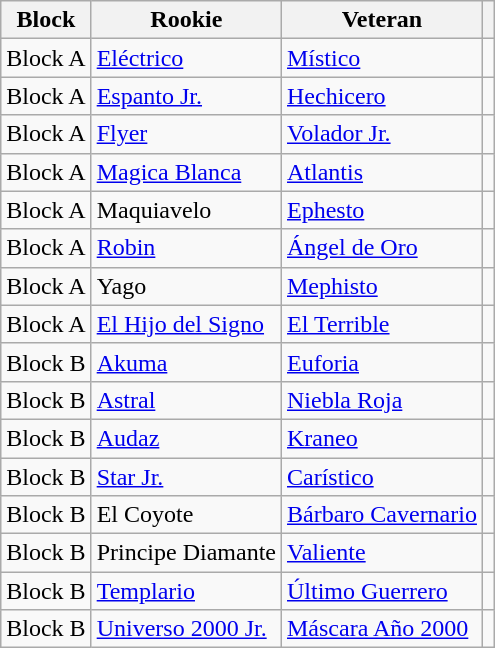<table class="wikitable">
<tr>
<th>Block</th>
<th>Rookie</th>
<th>Veteran</th>
<th></th>
</tr>
<tr>
<td>Block A</td>
<td><a href='#'>Eléctrico</a></td>
<td><a href='#'>Místico</a></td>
<td></td>
</tr>
<tr>
<td>Block A</td>
<td><a href='#'>Espanto Jr.</a></td>
<td><a href='#'>Hechicero</a></td>
<td></td>
</tr>
<tr>
<td>Block A</td>
<td><a href='#'>Flyer</a></td>
<td><a href='#'>Volador Jr.</a></td>
<td></td>
</tr>
<tr>
<td>Block A</td>
<td><a href='#'>Magica Blanca</a></td>
<td><a href='#'>Atlantis</a></td>
<td></td>
</tr>
<tr>
<td>Block A</td>
<td>Maquiavelo</td>
<td><a href='#'>Ephesto</a></td>
<td></td>
</tr>
<tr>
<td>Block A</td>
<td><a href='#'>Robin</a></td>
<td><a href='#'>Ángel de Oro</a></td>
<td></td>
</tr>
<tr>
<td>Block A</td>
<td>Yago</td>
<td><a href='#'>Mephisto</a></td>
<td></td>
</tr>
<tr>
<td>Block A</td>
<td><a href='#'>El Hijo del Signo</a></td>
<td><a href='#'>El Terrible</a></td>
<td></td>
</tr>
<tr>
<td>Block B</td>
<td><a href='#'>Akuma</a></td>
<td><a href='#'>Euforia</a></td>
<td></td>
</tr>
<tr>
<td>Block B</td>
<td><a href='#'>Astral</a></td>
<td><a href='#'>Niebla Roja</a></td>
<td></td>
</tr>
<tr>
<td>Block B</td>
<td><a href='#'>Audaz</a></td>
<td><a href='#'>Kraneo</a></td>
<td></td>
</tr>
<tr>
<td>Block B</td>
<td><a href='#'>Star Jr.</a></td>
<td><a href='#'>Carístico</a></td>
<td></td>
</tr>
<tr>
<td>Block B</td>
<td>El Coyote</td>
<td><a href='#'>Bárbaro Cavernario</a></td>
<td></td>
</tr>
<tr>
<td>Block B</td>
<td>Principe Diamante</td>
<td><a href='#'>Valiente</a></td>
<td></td>
</tr>
<tr>
<td>Block B</td>
<td><a href='#'>Templario</a></td>
<td><a href='#'>Último Guerrero</a></td>
<td></td>
</tr>
<tr>
<td>Block B</td>
<td><a href='#'>Universo 2000 Jr.</a></td>
<td><a href='#'>Máscara Año 2000</a></td>
<td></td>
</tr>
</table>
